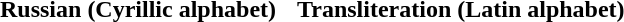<table cellpadding=6>
<tr>
<th>Russian (Cyrillic alphabet)</th>
<th>Transliteration (Latin alphabet)</th>
</tr>
<tr style="vertical-align:top; white-space:nowrap;">
<td><br></td>
<td><br></td>
</tr>
</table>
